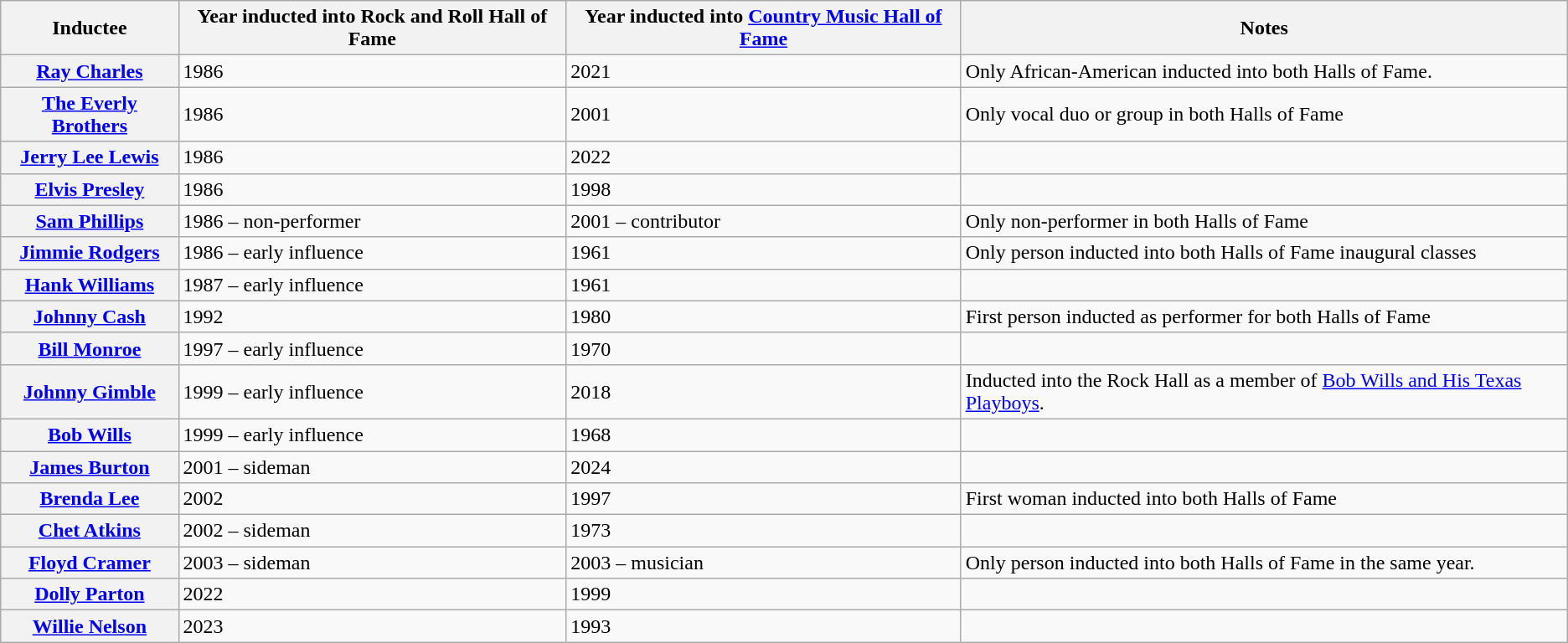<table role="Rock and Roll Hall of Fame inductees also in the Country Music Hall of Fame" class="wikitable mw-collapsible mw-collapsed">
<tr>
<th scope="col">Inductee</th>
<th scope="col">Year inducted into Rock and Roll Hall of Fame</th>
<th scope="col">Year inducted into <a href='#'>Country Music Hall of Fame</a></th>
<th scope="col">Notes</th>
</tr>
<tr>
<th scope="row"><a href='#'>Ray Charles</a></th>
<td>1986</td>
<td>2021</td>
<td>Only African-American inducted into both Halls of Fame.</td>
</tr>
<tr>
<th scope="row"><a href='#'>The Everly Brothers</a></th>
<td>1986</td>
<td>2001</td>
<td>Only vocal duo or group in both Halls of Fame</td>
</tr>
<tr>
<th scope="row"><a href='#'>Jerry Lee Lewis</a></th>
<td>1986</td>
<td>2022</td>
<td></td>
</tr>
<tr>
<th scope="row"><a href='#'>Elvis Presley</a></th>
<td>1986</td>
<td>1998</td>
<td></td>
</tr>
<tr>
<th scope="row"><a href='#'>Sam Phillips</a></th>
<td>1986 – non-performer</td>
<td>2001 – contributor</td>
<td>Only non-performer in both Halls of Fame</td>
</tr>
<tr>
<th scope="row"><a href='#'>Jimmie Rodgers</a></th>
<td>1986 – early influence</td>
<td>1961</td>
<td>Only person inducted into both Halls of Fame inaugural classes</td>
</tr>
<tr>
<th scope="row"><a href='#'>Hank Williams</a></th>
<td>1987 – early influence</td>
<td>1961</td>
<td></td>
</tr>
<tr>
<th scope="row"><a href='#'>Johnny Cash</a></th>
<td>1992</td>
<td>1980</td>
<td>First person inducted as performer for both Halls of Fame</td>
</tr>
<tr>
<th scope="row"><a href='#'>Bill Monroe</a></th>
<td>1997 – early influence</td>
<td>1970</td>
<td></td>
</tr>
<tr>
<th scope="row"><a href='#'>Johnny Gimble</a></th>
<td>1999 – early influence</td>
<td>2018</td>
<td>Inducted into the Rock Hall as a member of <a href='#'>Bob Wills and His Texas Playboys</a>.</td>
</tr>
<tr>
<th scope="row"><a href='#'>Bob Wills</a></th>
<td>1999 – early influence</td>
<td>1968</td>
<td></td>
</tr>
<tr>
<th scope="row"><a href='#'>James Burton</a></th>
<td>2001 – sideman</td>
<td>2024</td>
<td></td>
</tr>
<tr>
<th scope="row"><a href='#'>Brenda Lee</a></th>
<td>2002</td>
<td>1997</td>
<td>First woman inducted into both Halls of Fame</td>
</tr>
<tr>
<th scope="row"><a href='#'>Chet Atkins</a></th>
<td>2002 – sideman</td>
<td>1973</td>
<td></td>
</tr>
<tr>
<th scope="row"><a href='#'>Floyd Cramer</a></th>
<td>2003 – sideman</td>
<td>2003 – musician</td>
<td>Only person inducted into both Halls of Fame in the same year.</td>
</tr>
<tr>
<th scope="row"><a href='#'>Dolly Parton</a></th>
<td>2022</td>
<td>1999</td>
<td></td>
</tr>
<tr>
<th scope="row"><a href='#'>Willie Nelson</a></th>
<td>2023</td>
<td>1993</td>
<td></td>
</tr>
</table>
